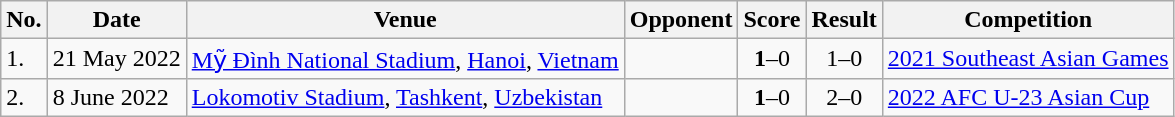<table class="wikitable">
<tr>
<th>No.</th>
<th>Date</th>
<th>Venue</th>
<th>Opponent</th>
<th>Score</th>
<th>Result</th>
<th>Competition</th>
</tr>
<tr>
<td>1.</td>
<td>21 May 2022</td>
<td><a href='#'>Mỹ Đình National Stadium</a>, <a href='#'>Hanoi</a>, <a href='#'>Vietnam</a></td>
<td></td>
<td align=center><strong>1</strong>–0</td>
<td align=center>1–0</td>
<td><a href='#'>2021 Southeast Asian Games</a></td>
</tr>
<tr>
<td>2.</td>
<td>8 June 2022</td>
<td><a href='#'>Lokomotiv Stadium</a>, <a href='#'>Tashkent</a>, <a href='#'>Uzbekistan</a></td>
<td></td>
<td align=center><strong>1</strong>–0</td>
<td align=center>2–0</td>
<td><a href='#'>2022 AFC U-23 Asian Cup</a></td>
</tr>
</table>
